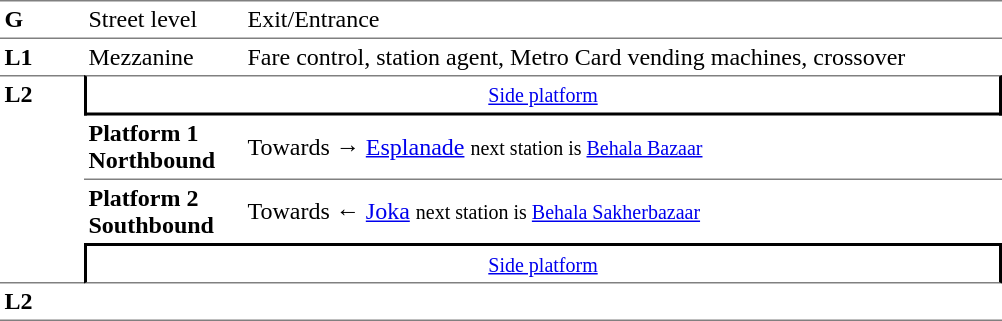<table cellpadding="3" cellspacing="0" border="0">
<tr>
<td valign="top" width="50" style="border-bottom:solid 1px gray;border-top:solid 1px gray;"><strong>G</strong></td>
<td valign="top" width="100" style="border-top:solid 1px gray;border-bottom:solid 1px gray;">Street level</td>
<td valign="top" width="500" style="border-top:solid 1px gray;border-bottom:solid 1px gray;">Exit/Entrance</td>
</tr>
<tr>
<td valign="top"><strong>L1</strong></td>
<td valign="top">Mezzanine</td>
<td valign="top">Fare control, station agent, Metro Card vending machines, crossover</td>
</tr>
<tr>
<td rowspan="4" valign="top" width="50" style="border-top:solid 1px gray;border-bottom:solid 1px gray;"><strong>L2</strong></td>
<td colspan="2" style="border-top:solid 1px gray;border-right:solid 2px black;border-left:solid 2px black;border-bottom:solid 2px black;text-align:center;"><small><a href='#'>Side platform</a></small></td>
</tr>
<tr>
<td width="100" style="border-bottom:solid 1px gray;"><span><strong>Platform 1</strong><br><strong>Northbound</strong></span></td>
<td width="500" style="border-bottom:solid 1px gray;">Towards → <a href='#'>Esplanade</a> <small>next station is <a href='#'>Behala Bazaar</a></small></td>
</tr>
<tr>
<td><span><strong>Platform 2</strong><br><strong>Southbound</strong></span></td>
<td>Towards ← <a href='#'>Joka</a> <small>next station is <a href='#'>Behala Sakherbazaar</a></small></td>
</tr>
<tr>
<td colspan="2" align="center" style="border-top:solid 2px black;border-right:solid 2px black;border-left:solid 2px black;border-bottom:solid 1px gray;"><small><a href='#'>Side platform</a></small></td>
</tr>
<tr>
<td rowspan="2" valign="top" width="50" style="border-bottom:solid 1px gray;"><strong>L2</strong></td>
<td width="100" style="border-bottom:solid 1px gray;"></td>
<td width="500" style="border-bottom:solid 1px gray;"></td>
</tr>
<tr>
</tr>
</table>
